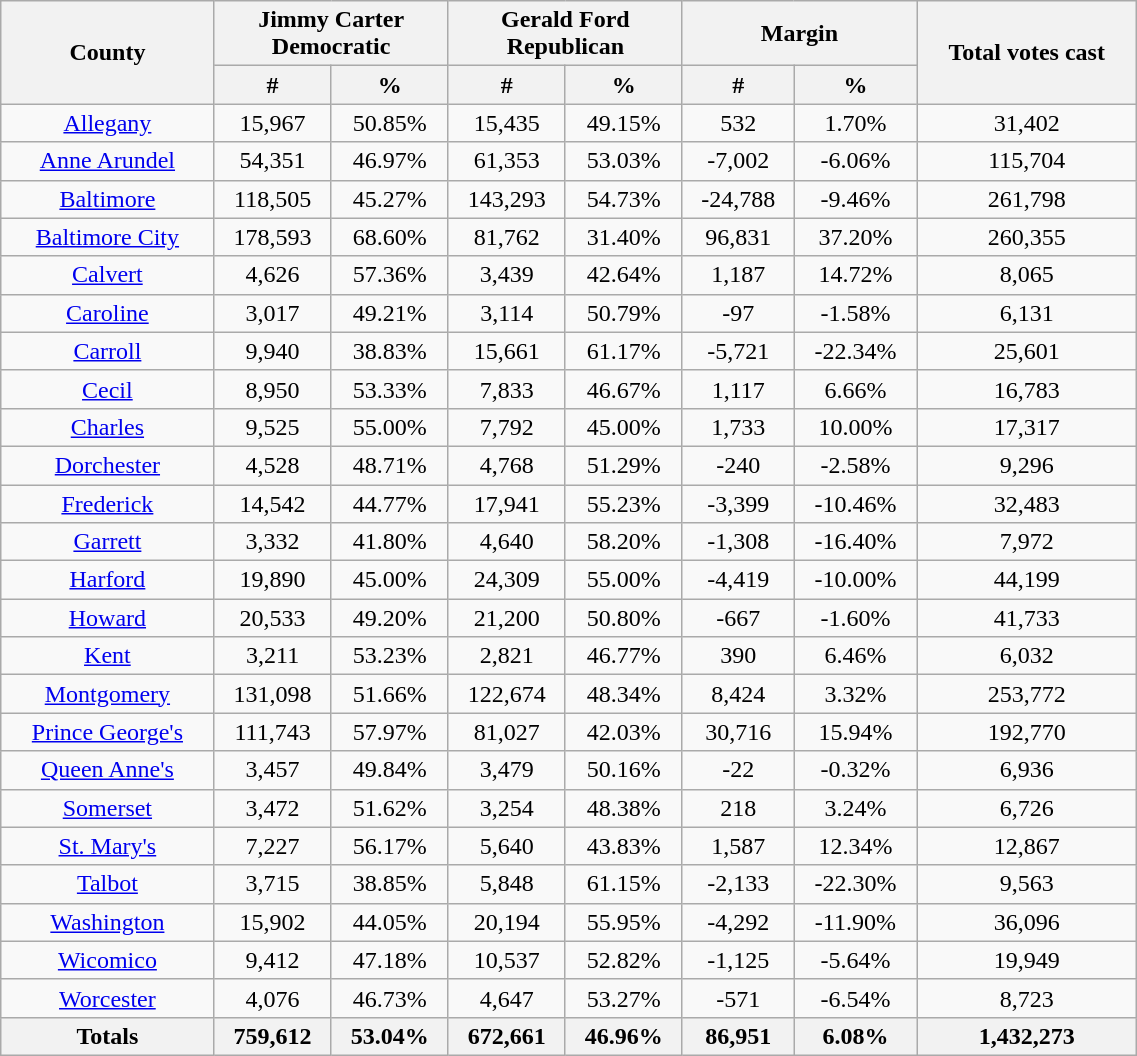<table width="60%"  class="wikitable sortable" style="text-align:center">
<tr>
<th style="text-align:center;" rowspan="2">County</th>
<th style="text-align:center;" colspan="2">Jimmy Carter<br>Democratic</th>
<th style="text-align:center;" colspan="2">Gerald Ford<br>Republican</th>
<th style="text-align:center;" colspan="2">Margin</th>
<th style="text-align:center;" rowspan="2">Total votes cast</th>
</tr>
<tr>
<th style="text-align:center;" data-sort-type="number">#</th>
<th style="text-align:center;" data-sort-type="number">%</th>
<th style="text-align:center;" data-sort-type="number">#</th>
<th style="text-align:center;" data-sort-type="number">%</th>
<th style="text-align:center;" data-sort-type="number">#</th>
<th style="text-align:center;" data-sort-type="number">%</th>
</tr>
<tr style="text-align:center;">
<td><a href='#'>Allegany</a></td>
<td>15,967</td>
<td>50.85%</td>
<td>15,435</td>
<td>49.15%</td>
<td>532</td>
<td>1.70%</td>
<td>31,402</td>
</tr>
<tr style="text-align:center;">
<td><a href='#'>Anne Arundel</a></td>
<td>54,351</td>
<td>46.97%</td>
<td>61,353</td>
<td>53.03%</td>
<td>-7,002</td>
<td>-6.06%</td>
<td>115,704</td>
</tr>
<tr style="text-align:center;">
<td><a href='#'>Baltimore</a></td>
<td>118,505</td>
<td>45.27%</td>
<td>143,293</td>
<td>54.73%</td>
<td>-24,788</td>
<td>-9.46%</td>
<td>261,798</td>
</tr>
<tr style="text-align:center;">
<td><a href='#'>Baltimore City</a></td>
<td>178,593</td>
<td>68.60%</td>
<td>81,762</td>
<td>31.40%</td>
<td>96,831</td>
<td>37.20%</td>
<td>260,355</td>
</tr>
<tr style="text-align:center;">
<td><a href='#'>Calvert</a></td>
<td>4,626</td>
<td>57.36%</td>
<td>3,439</td>
<td>42.64%</td>
<td>1,187</td>
<td>14.72%</td>
<td>8,065</td>
</tr>
<tr style="text-align:center;">
<td><a href='#'>Caroline</a></td>
<td>3,017</td>
<td>49.21%</td>
<td>3,114</td>
<td>50.79%</td>
<td>-97</td>
<td>-1.58%</td>
<td>6,131</td>
</tr>
<tr style="text-align:center;">
<td><a href='#'>Carroll</a></td>
<td>9,940</td>
<td>38.83%</td>
<td>15,661</td>
<td>61.17%</td>
<td>-5,721</td>
<td>-22.34%</td>
<td>25,601</td>
</tr>
<tr style="text-align:center;">
<td><a href='#'>Cecil</a></td>
<td>8,950</td>
<td>53.33%</td>
<td>7,833</td>
<td>46.67%</td>
<td>1,117</td>
<td>6.66%</td>
<td>16,783</td>
</tr>
<tr style="text-align:center;">
<td><a href='#'>Charles</a></td>
<td>9,525</td>
<td>55.00%</td>
<td>7,792</td>
<td>45.00%</td>
<td>1,733</td>
<td>10.00%</td>
<td>17,317</td>
</tr>
<tr style="text-align:center;">
<td><a href='#'>Dorchester</a></td>
<td>4,528</td>
<td>48.71%</td>
<td>4,768</td>
<td>51.29%</td>
<td>-240</td>
<td>-2.58%</td>
<td>9,296</td>
</tr>
<tr style="text-align:center;">
<td><a href='#'>Frederick</a></td>
<td>14,542</td>
<td>44.77%</td>
<td>17,941</td>
<td>55.23%</td>
<td>-3,399</td>
<td>-10.46%</td>
<td>32,483</td>
</tr>
<tr style="text-align:center;">
<td><a href='#'>Garrett</a></td>
<td>3,332</td>
<td>41.80%</td>
<td>4,640</td>
<td>58.20%</td>
<td>-1,308</td>
<td>-16.40%</td>
<td>7,972</td>
</tr>
<tr style="text-align:center;">
<td><a href='#'>Harford</a></td>
<td>19,890</td>
<td>45.00%</td>
<td>24,309</td>
<td>55.00%</td>
<td>-4,419</td>
<td>-10.00%</td>
<td>44,199</td>
</tr>
<tr style="text-align:center;">
<td><a href='#'>Howard</a></td>
<td>20,533</td>
<td>49.20%</td>
<td>21,200</td>
<td>50.80%</td>
<td>-667</td>
<td>-1.60%</td>
<td>41,733</td>
</tr>
<tr style="text-align:center;">
<td><a href='#'>Kent</a></td>
<td>3,211</td>
<td>53.23%</td>
<td>2,821</td>
<td>46.77%</td>
<td>390</td>
<td>6.46%</td>
<td>6,032</td>
</tr>
<tr style="text-align:center;">
<td><a href='#'>Montgomery</a></td>
<td>131,098</td>
<td>51.66%</td>
<td>122,674</td>
<td>48.34%</td>
<td>8,424</td>
<td>3.32%</td>
<td>253,772</td>
</tr>
<tr style="text-align:center;">
<td><a href='#'>Prince George's</a></td>
<td>111,743</td>
<td>57.97%</td>
<td>81,027</td>
<td>42.03%</td>
<td>30,716</td>
<td>15.94%</td>
<td>192,770</td>
</tr>
<tr style="text-align:center;">
<td><a href='#'>Queen Anne's</a></td>
<td>3,457</td>
<td>49.84%</td>
<td>3,479</td>
<td>50.16%</td>
<td>-22</td>
<td>-0.32%</td>
<td>6,936</td>
</tr>
<tr style="text-align:center;">
<td><a href='#'>Somerset</a></td>
<td>3,472</td>
<td>51.62%</td>
<td>3,254</td>
<td>48.38%</td>
<td>218</td>
<td>3.24%</td>
<td>6,726</td>
</tr>
<tr style="text-align:center;">
<td><a href='#'>St. Mary's</a></td>
<td>7,227</td>
<td>56.17%</td>
<td>5,640</td>
<td>43.83%</td>
<td>1,587</td>
<td>12.34%</td>
<td>12,867</td>
</tr>
<tr style="text-align:center;">
<td><a href='#'>Talbot</a></td>
<td>3,715</td>
<td>38.85%</td>
<td>5,848</td>
<td>61.15%</td>
<td>-2,133</td>
<td>-22.30%</td>
<td>9,563</td>
</tr>
<tr style="text-align:center;">
<td><a href='#'>Washington</a></td>
<td>15,902</td>
<td>44.05%</td>
<td>20,194</td>
<td>55.95%</td>
<td>-4,292</td>
<td>-11.90%</td>
<td>36,096</td>
</tr>
<tr style="text-align:center;">
<td><a href='#'>Wicomico</a></td>
<td>9,412</td>
<td>47.18%</td>
<td>10,537</td>
<td>52.82%</td>
<td>-1,125</td>
<td>-5.64%</td>
<td>19,949</td>
</tr>
<tr style="text-align:center;">
<td><a href='#'>Worcester</a></td>
<td>4,076</td>
<td>46.73%</td>
<td>4,647</td>
<td>53.27%</td>
<td>-571</td>
<td>-6.54%</td>
<td>8,723</td>
</tr>
<tr style="text-align:center;">
<th>Totals</th>
<th>759,612</th>
<th>53.04%</th>
<th>672,661</th>
<th>46.96%</th>
<th>86,951</th>
<th>6.08%</th>
<th>1,432,273</th>
</tr>
</table>
